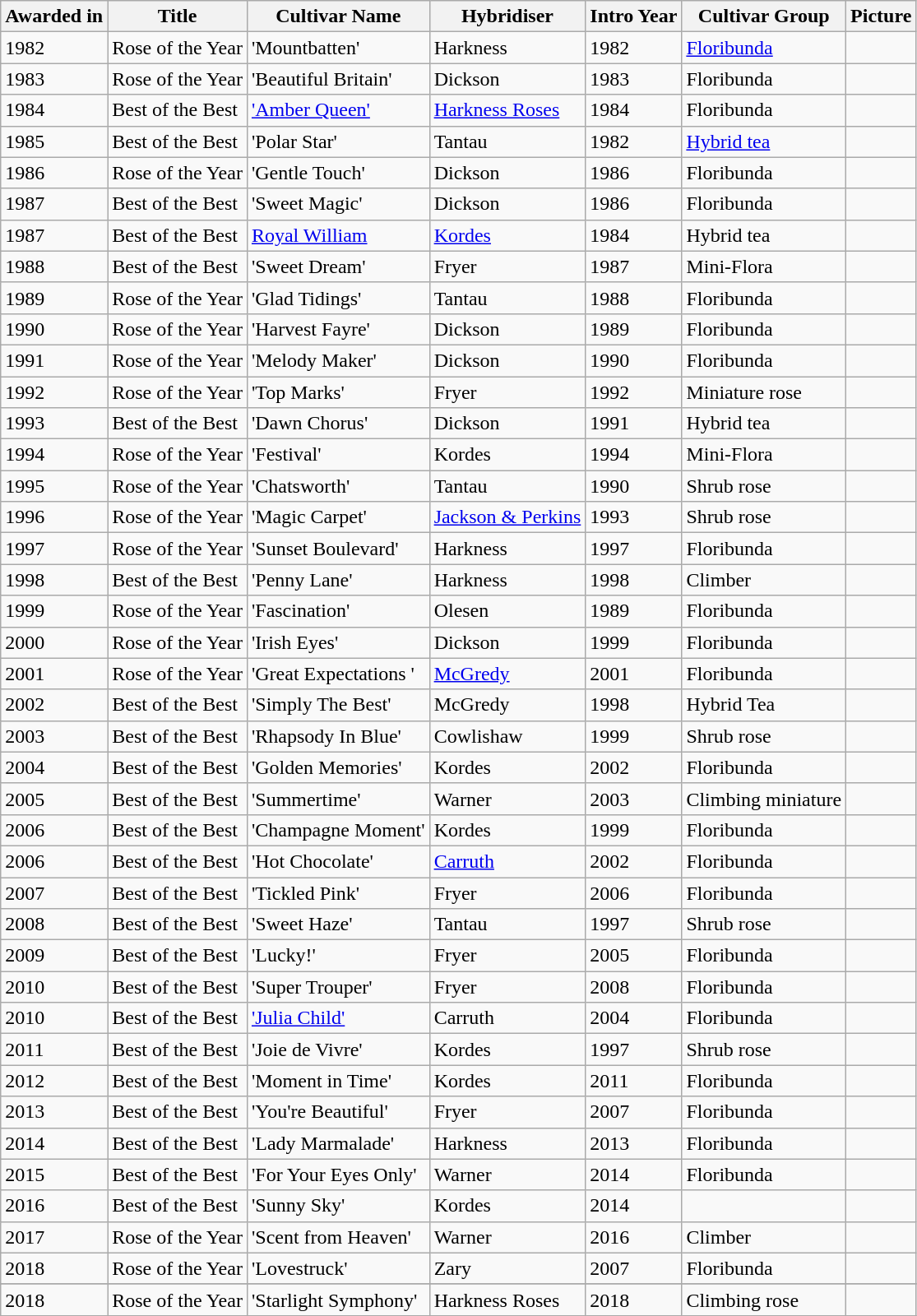<table class="wikitable sortable">
<tr>
<th>Awarded in</th>
<th>Title</th>
<th>Cultivar Name</th>
<th>Hybridiser</th>
<th>Intro Year</th>
<th>Cultivar Group</th>
<th>Picture</th>
</tr>
<tr>
<td>1982</td>
<td>Rose of the Year</td>
<td>'Mountbatten'</td>
<td>Harkness</td>
<td>1982</td>
<td><a href='#'>Floribunda</a></td>
<td></td>
</tr>
<tr>
<td>1983</td>
<td>Rose of the Year</td>
<td>'Beautiful Britain'</td>
<td>Dickson</td>
<td>1983</td>
<td>Floribunda</td>
<td></td>
</tr>
<tr>
<td>1984</td>
<td>Best of the Best</td>
<td><a href='#'>'Amber Queen'</a></td>
<td><a href='#'>Harkness Roses</a></td>
<td>1984</td>
<td>Floribunda</td>
<td></td>
</tr>
<tr>
<td>1985</td>
<td>Best of the Best</td>
<td>'Polar Star'</td>
<td>Tantau</td>
<td>1982</td>
<td><a href='#'>Hybrid tea</a></td>
<td></td>
</tr>
<tr>
<td>1986</td>
<td>Rose of the Year</td>
<td>'Gentle Touch'</td>
<td>Dickson</td>
<td>1986</td>
<td>Floribunda</td>
<td></td>
</tr>
<tr>
<td>1987</td>
<td>Best of the Best</td>
<td>'Sweet Magic'</td>
<td>Dickson</td>
<td>1986</td>
<td>Floribunda</td>
<td></td>
</tr>
<tr>
<td>1987</td>
<td>Best of the Best</td>
<td><a href='#'>Royal William</a></td>
<td><a href='#'>Kordes</a></td>
<td>1984</td>
<td>Hybrid tea</td>
<td></td>
</tr>
<tr>
<td>1988</td>
<td>Best of the Best</td>
<td>'Sweet Dream'</td>
<td>Fryer</td>
<td>1987</td>
<td>Mini-Flora</td>
<td></td>
</tr>
<tr>
<td>1989</td>
<td>Rose of the Year</td>
<td>'Glad Tidings'</td>
<td>Tantau</td>
<td>1988</td>
<td>Floribunda</td>
<td></td>
</tr>
<tr>
<td>1990</td>
<td>Rose of the Year</td>
<td>'Harvest Fayre'</td>
<td>Dickson</td>
<td>1989</td>
<td>Floribunda</td>
<td></td>
</tr>
<tr>
<td>1991</td>
<td>Rose of the Year</td>
<td>'Melody Maker'</td>
<td>Dickson</td>
<td>1990</td>
<td>Floribunda</td>
<td></td>
</tr>
<tr>
<td>1992</td>
<td>Rose of the Year</td>
<td>'Top Marks'</td>
<td>Fryer</td>
<td>1992</td>
<td>Miniature rose</td>
<td></td>
</tr>
<tr>
<td>1993</td>
<td>Best of the Best</td>
<td>'Dawn Chorus'</td>
<td>Dickson</td>
<td>1991</td>
<td>Hybrid tea</td>
<td></td>
</tr>
<tr>
<td>1994</td>
<td>Rose of the Year</td>
<td>'Festival'</td>
<td>Kordes</td>
<td>1994</td>
<td>Mini-Flora</td>
<td></td>
</tr>
<tr>
<td>1995</td>
<td>Rose of the Year</td>
<td>'Chatsworth'</td>
<td>Tantau</td>
<td>1990</td>
<td>Shrub rose</td>
<td></td>
</tr>
<tr>
<td>1996</td>
<td>Rose of the Year</td>
<td>'Magic Carpet'</td>
<td><a href='#'>Jackson & Perkins</a></td>
<td>1993</td>
<td>Shrub rose</td>
<td></td>
</tr>
<tr>
<td>1997</td>
<td>Rose of the Year</td>
<td>'Sunset Boulevard'</td>
<td>Harkness</td>
<td>1997</td>
<td>Floribunda</td>
<td></td>
</tr>
<tr>
<td>1998</td>
<td>Best of the Best</td>
<td>'Penny Lane'</td>
<td>Harkness</td>
<td>1998</td>
<td>Climber</td>
<td></td>
</tr>
<tr>
<td>1999</td>
<td>Rose of the Year</td>
<td>'Fascination'</td>
<td>Olesen</td>
<td>1989</td>
<td>Floribunda</td>
<td></td>
</tr>
<tr>
<td>2000</td>
<td>Rose of the Year</td>
<td>'Irish Eyes'</td>
<td>Dickson</td>
<td>1999</td>
<td>Floribunda</td>
<td></td>
</tr>
<tr>
<td>2001</td>
<td>Rose of the Year</td>
<td>'Great Expectations '</td>
<td><a href='#'>McGredy</a></td>
<td>2001</td>
<td>Floribunda</td>
<td></td>
</tr>
<tr>
<td>2002</td>
<td>Best of the Best</td>
<td>'Simply The Best'</td>
<td>McGredy</td>
<td>1998</td>
<td>Hybrid Tea</td>
<td></td>
</tr>
<tr>
<td>2003</td>
<td>Best of the Best</td>
<td>'Rhapsody In Blue'</td>
<td>Cowlishaw</td>
<td>1999</td>
<td>Shrub rose</td>
<td></td>
</tr>
<tr>
<td>2004</td>
<td>Best of the Best</td>
<td>'Golden Memories'</td>
<td>Kordes</td>
<td>2002</td>
<td>Floribunda</td>
<td></td>
</tr>
<tr>
<td>2005</td>
<td>Best of the Best</td>
<td>'Summertime'</td>
<td>Warner</td>
<td>2003</td>
<td>Climbing miniature</td>
<td></td>
</tr>
<tr>
<td>2006</td>
<td>Best of the Best</td>
<td>'Champagne Moment'</td>
<td>Kordes</td>
<td>1999</td>
<td>Floribunda</td>
<td></td>
</tr>
<tr>
<td>2006</td>
<td>Best of the Best</td>
<td>'Hot Chocolate'</td>
<td><a href='#'>Carruth</a></td>
<td>2002</td>
<td>Floribunda</td>
<td></td>
</tr>
<tr>
<td>2007</td>
<td>Best of the Best</td>
<td>'Tickled Pink'</td>
<td>Fryer</td>
<td>2006</td>
<td>Floribunda</td>
<td></td>
</tr>
<tr>
<td>2008</td>
<td>Best of the Best</td>
<td>'Sweet Haze'</td>
<td>Tantau</td>
<td>1997</td>
<td>Shrub rose</td>
<td></td>
</tr>
<tr>
<td>2009</td>
<td>Best of the Best</td>
<td>'Lucky!'</td>
<td>Fryer</td>
<td>2005</td>
<td>Floribunda</td>
<td></td>
</tr>
<tr>
<td>2010</td>
<td>Best of the Best</td>
<td>'Super Trouper'</td>
<td>Fryer</td>
<td>2008</td>
<td>Floribunda</td>
<td></td>
</tr>
<tr>
<td>2010</td>
<td>Best of the Best</td>
<td><a href='#'>'Julia Child'</a></td>
<td>Carruth</td>
<td>2004</td>
<td>Floribunda</td>
<td></td>
</tr>
<tr>
<td>2011</td>
<td>Best of the Best</td>
<td>'Joie de Vivre'</td>
<td>Kordes</td>
<td>1997</td>
<td>Shrub rose</td>
<td></td>
</tr>
<tr>
<td>2012</td>
<td>Best of the Best</td>
<td>'Moment in Time'</td>
<td>Kordes</td>
<td>2011</td>
<td>Floribunda</td>
<td></td>
</tr>
<tr>
<td>2013</td>
<td>Best of the Best</td>
<td>'You're Beautiful'</td>
<td>Fryer</td>
<td>2007</td>
<td>Floribunda</td>
<td></td>
</tr>
<tr>
<td>2014</td>
<td>Best of the Best</td>
<td>'Lady Marmalade'</td>
<td>Harkness</td>
<td>2013</td>
<td>Floribunda</td>
<td></td>
</tr>
<tr>
<td>2015</td>
<td>Best of the Best</td>
<td>'For Your Eyes Only'</td>
<td>Warner</td>
<td>2014</td>
<td>Floribunda</td>
<td></td>
</tr>
<tr>
<td>2016</td>
<td>Best of the Best</td>
<td>'Sunny Sky'</td>
<td>Kordes</td>
<td>2014</td>
<td></td>
<td></td>
</tr>
<tr>
<td>2017</td>
<td>Rose of the Year</td>
<td>'Scent from Heaven'</td>
<td>Warner</td>
<td>2016</td>
<td>Climber</td>
<td></td>
</tr>
<tr>
<td>2018</td>
<td>Rose of the Year</td>
<td>'Lovestruck'</td>
<td>Zary</td>
<td>2007</td>
<td>Floribunda</td>
<td></td>
</tr>
<tr>
</tr>
<tr>
<td>2018</td>
<td>Rose of the Year</td>
<td>'Starlight Symphony'</td>
<td>Harkness Roses</td>
<td>2018</td>
<td>Climbing rose</td>
<td></td>
</tr>
<tr>
</tr>
</table>
